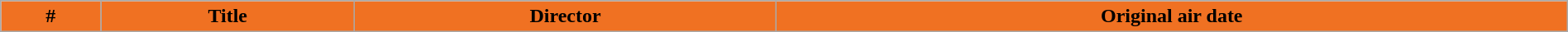<table class="wikitable plainrowheaders" style="width:100%; background:#FFFFFF;">
<tr>
<th style="background-color:#F07122;">#</th>
<th style="background-color:#F07122;">Title</th>
<th style="background-color:#F07122;">Director</th>
<th style="background-color:#F07122;">Original air date<br>




</th>
</tr>
</table>
